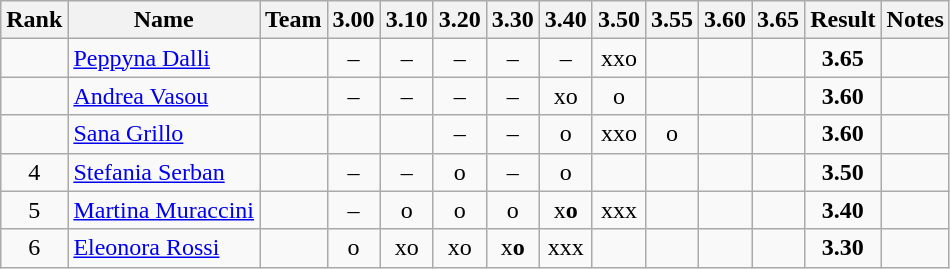<table class="wikitable sortable" style="text-align:center">
<tr>
<th>Rank</th>
<th>Name</th>
<th>Team</th>
<th>3.00</th>
<th>3.10</th>
<th>3.20</th>
<th>3.30</th>
<th>3.40</th>
<th>3.50</th>
<th>3.55</th>
<th>3.60</th>
<th>3.65</th>
<th>Result</th>
<th>Notes</th>
</tr>
<tr>
<td></td>
<td align="left"><a href='#'>Peppyna Dalli</a></td>
<td align=left></td>
<td>–</td>
<td>–</td>
<td>–</td>
<td>–</td>
<td>–</td>
<td>xxo</td>
<td></td>
<td></td>
<td></td>
<td><strong>3.65</strong></td>
<td></td>
</tr>
<tr>
<td></td>
<td align="left"><a href='#'>Andrea Vasou</a></td>
<td align=left></td>
<td>–</td>
<td>–</td>
<td>–</td>
<td>–</td>
<td>xo</td>
<td>o</td>
<td></td>
<td></td>
<td></td>
<td><strong>3.60</strong></td>
<td></td>
</tr>
<tr>
<td></td>
<td align="left"><a href='#'>Sana Grillo</a></td>
<td align=left></td>
<td></td>
<td></td>
<td>–</td>
<td>–</td>
<td>o</td>
<td>xxo</td>
<td>o</td>
<td></td>
<td></td>
<td><strong>3.60</strong></td>
<td></td>
</tr>
<tr>
<td>4</td>
<td align="left"><a href='#'>Stefania Serban</a></td>
<td align=left></td>
<td>–</td>
<td>–</td>
<td>o</td>
<td>–</td>
<td>o</td>
<td></td>
<td></td>
<td></td>
<td></td>
<td><strong>3.50</strong></td>
<td></td>
</tr>
<tr>
<td>5</td>
<td align="left"><a href='#'>Martina Muraccini</a></td>
<td align=left></td>
<td>–</td>
<td>o</td>
<td>o</td>
<td>o</td>
<td>x<strong>o</strong></td>
<td>xxx</td>
<td></td>
<td></td>
<td></td>
<td><strong>3.40</strong></td>
<td></td>
</tr>
<tr>
<td>6</td>
<td align="left"><a href='#'>Eleonora Rossi</a></td>
<td align=left></td>
<td>o</td>
<td>xo</td>
<td>xo</td>
<td>x<strong>o</strong></td>
<td>xxx</td>
<td></td>
<td></td>
<td></td>
<td></td>
<td><strong>3.30</strong></td>
<td></td>
</tr>
</table>
